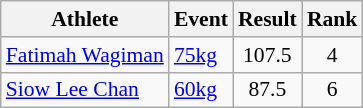<table class=wikitable style="font-size:90%">
<tr>
<th>Athlete</th>
<th>Event</th>
<th>Result</th>
<th>Rank</th>
</tr>
<tr>
<td><a href='#'>Fatimah Wagiman</a></td>
<td><a href='#'>75kg</a></td>
<td style="text-align:center;">107.5</td>
<td style="text-align:center;">4</td>
</tr>
<tr>
<td><a href='#'>Siow Lee Chan</a></td>
<td><a href='#'>60kg</a></td>
<td style="text-align:center;">87.5</td>
<td style="text-align:center;">6</td>
</tr>
</table>
